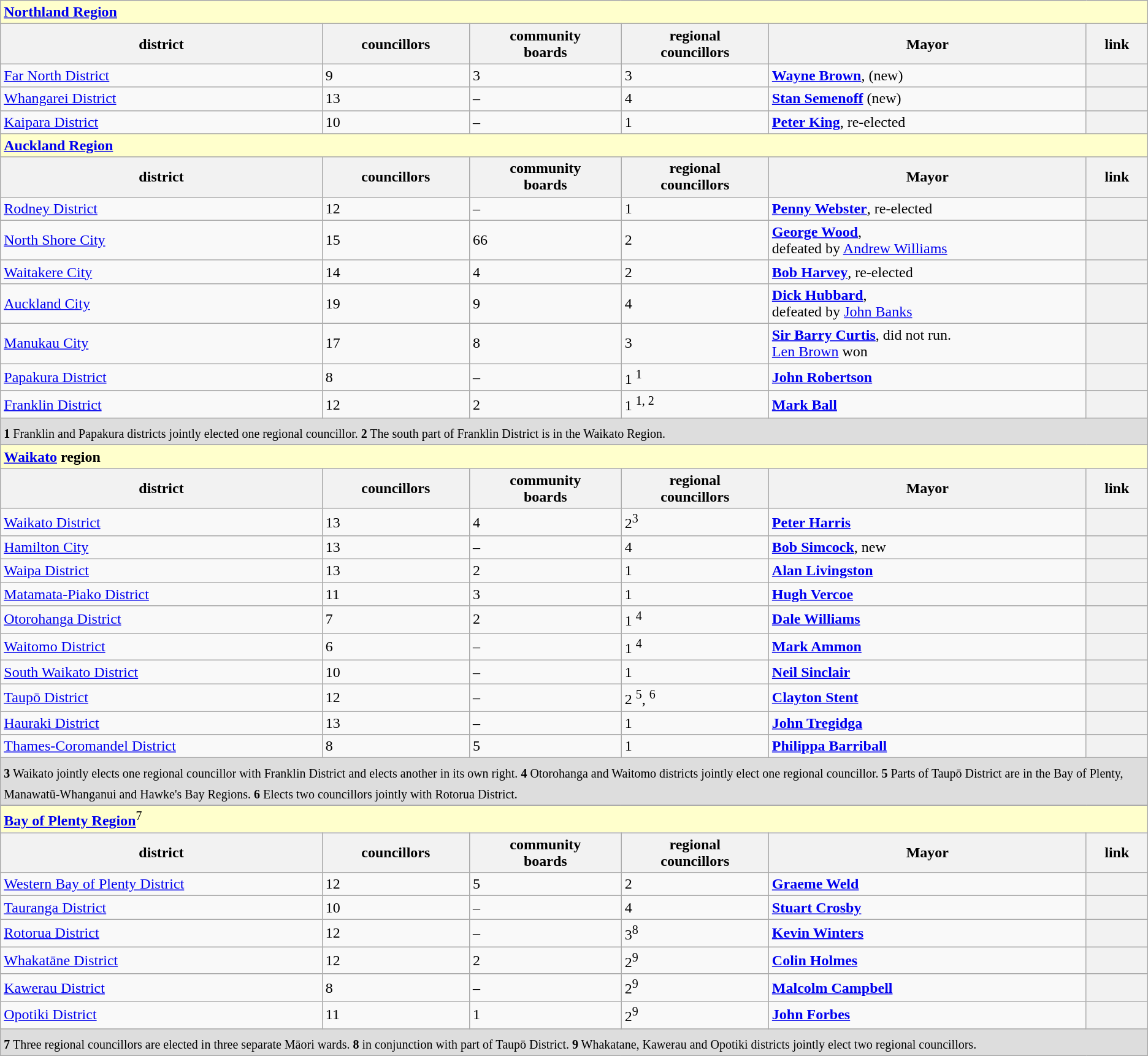<table class="wikitable">
<tr>
<td bgcolor=#FFFFCC colspan=6><strong><a href='#'>Northland Region</a></strong></td>
</tr>
<tr>
<th>district</th>
<th>councillors</th>
<th>community<br> boards</th>
<th>regional<br> councillors</th>
<th>Mayor</th>
<th>link</th>
</tr>
<tr>
<td><a href='#'>Far North District</a></td>
<td>9</td>
<td>3</td>
<td>3</td>
<td> <strong><a href='#'>Wayne Brown</a></strong>, (new)</td>
<th></th>
</tr>
<tr>
<td><a href='#'>Whangarei District</a></td>
<td>13</td>
<td>–</td>
<td>4</td>
<td><strong><a href='#'>Stan Semenoff</a></strong> (new)</td>
<th></th>
</tr>
<tr>
<td><a href='#'>Kaipara District</a></td>
<td>10</td>
<td>–</td>
<td>1</td>
<td><strong><a href='#'>Peter King</a></strong>, re-elected</td>
<th></th>
</tr>
<tr>
</tr>
<tr>
<td bgcolor=#FFFFCC colspan=6><strong><a href='#'>Auckland Region</a></strong></td>
</tr>
<tr>
<th>district</th>
<th>councillors</th>
<th>community<br> boards</th>
<th>regional<br> councillors</th>
<th>Mayor</th>
<th>link</th>
</tr>
<tr>
<td><a href='#'>Rodney District</a></td>
<td>12</td>
<td>–</td>
<td>1</td>
<td> <strong><a href='#'>Penny Webster</a></strong>, re-elected</td>
<th></th>
</tr>
<tr>
<td><a href='#'>North Shore City</a></td>
<td>15</td>
<td>66</td>
<td>2</td>
<td> <strong><a href='#'>George Wood</a></strong>, <br> defeated by <a href='#'>Andrew Williams</a></td>
<th></th>
</tr>
<tr>
<td><a href='#'>Waitakere City</a></td>
<td>14</td>
<td>4</td>
<td>2</td>
<td> <strong><a href='#'>Bob Harvey</a></strong>, re-elected</td>
<th></th>
</tr>
<tr>
<td><a href='#'>Auckland City</a></td>
<td>19</td>
<td>9</td>
<td>4</td>
<td> <strong><a href='#'>Dick Hubbard</a></strong>, <br> defeated by <a href='#'>John Banks</a></td>
<th></th>
</tr>
<tr>
<td><a href='#'>Manukau City</a></td>
<td>17</td>
<td>8</td>
<td>3</td>
<td> <strong><a href='#'>Sir Barry Curtis</a></strong>, did not run.<br><a href='#'>Len Brown</a> won</td>
<th></th>
</tr>
<tr>
<td><a href='#'>Papakura District</a></td>
<td>8</td>
<td>–</td>
<td>1 <sup>1</sup></td>
<td><strong><a href='#'>John Robertson</a></strong></td>
<th></th>
</tr>
<tr>
<td><a href='#'>Franklin District</a></td>
<td>12</td>
<td>2</td>
<td>1 <sup>1, 2</sup></td>
<td><strong><a href='#'>Mark Ball</a></strong></td>
<th></th>
</tr>
<tr>
<td bgcolor=#DDDDDD colspan=6><sub><strong>1</strong> Franklin and Papakura districts jointly elected one regional councillor. <strong>2</strong> The south part of Franklin District is in the Waikato Region.</sub></td>
</tr>
<tr>
</tr>
<tr>
<td bgcolor=#FFFFCC colspan=6><strong><a href='#'>Waikato</a> region</strong></td>
</tr>
<tr>
<th>district</th>
<th>councillors</th>
<th>community<br> boards</th>
<th>regional<br> councillors</th>
<th>Mayor</th>
<th>link</th>
</tr>
<tr>
<td><a href='#'>Waikato District</a></td>
<td>13</td>
<td>4</td>
<td>2<sup>3</sup></td>
<td><strong><a href='#'>Peter Harris</a></strong></td>
<th></th>
</tr>
<tr>
<td><a href='#'>Hamilton City</a></td>
<td>13</td>
<td>–</td>
<td>4</td>
<td><strong><a href='#'>Bob Simcock</a></strong>, new</td>
<th></th>
</tr>
<tr>
<td><a href='#'>Waipa District</a></td>
<td>13</td>
<td>2</td>
<td>1</td>
<td><strong><a href='#'>Alan Livingston</a></strong></td>
<th></th>
</tr>
<tr>
<td><a href='#'>Matamata-Piako District</a></td>
<td>11</td>
<td>3</td>
<td>1</td>
<td><strong><a href='#'>Hugh Vercoe</a></strong></td>
<th></th>
</tr>
<tr>
<td><a href='#'>Otorohanga District</a></td>
<td>7</td>
<td>2</td>
<td>1 <sup>4</sup></td>
<td><strong><a href='#'>Dale Williams</a></strong></td>
<th></th>
</tr>
<tr>
<td><a href='#'>Waitomo District</a></td>
<td>6</td>
<td>–</td>
<td>1 <sup>4</sup></td>
<td><strong><a href='#'>Mark Ammon</a></strong></td>
<th></th>
</tr>
<tr>
<td><a href='#'>South Waikato District</a></td>
<td>10</td>
<td>–</td>
<td>1</td>
<td><strong><a href='#'>Neil Sinclair</a></strong></td>
<th></th>
</tr>
<tr>
<td><a href='#'>Taupō District</a></td>
<td>12</td>
<td>–</td>
<td>2 <sup>5</sup>, <sup>6</sup></td>
<td><strong><a href='#'>Clayton Stent</a></strong></td>
<th></th>
</tr>
<tr>
<td><a href='#'>Hauraki District</a></td>
<td>13</td>
<td>–</td>
<td>1</td>
<td><strong><a href='#'>John Tregidga</a></strong></td>
<th></th>
</tr>
<tr>
<td><a href='#'>Thames-Coromandel District</a></td>
<td>8</td>
<td>5</td>
<td>1</td>
<td><strong><a href='#'>Philippa Barriball</a></strong></td>
<th></th>
</tr>
<tr>
<td bgcolor=#DDDDDD colspan=6><sub><strong>3</strong> Waikato jointly elects one regional councillor with Franklin District and elects another in its own right. <strong>4</strong> Otorohanga and Waitomo districts jointly elect one regional councillor. <strong>5</strong> Parts of Taupō District are in the Bay of Plenty, Manawatū-Whanganui and Hawke's Bay Regions. <strong>6</strong> Elects two councillors jointly with Rotorua District.</sub></td>
</tr>
<tr>
</tr>
<tr>
<td bgcolor=#FFFFCC colspan=6><strong><a href='#'>Bay of Plenty Region</a></strong><sup>7</sup></td>
</tr>
<tr>
<th>district</th>
<th>councillors</th>
<th>community<br> boards</th>
<th>regional<br> councillors</th>
<th>Mayor</th>
<th>link</th>
</tr>
<tr>
<td><a href='#'>Western Bay of Plenty District</a></td>
<td>12</td>
<td>5</td>
<td>2</td>
<td><strong><a href='#'>Graeme Weld</a></strong></td>
<th></th>
</tr>
<tr>
<td><a href='#'>Tauranga District</a></td>
<td>10</td>
<td>–</td>
<td>4</td>
<td><strong><a href='#'>Stuart Crosby</a></strong></td>
<th></th>
</tr>
<tr>
<td><a href='#'>Rotorua District</a></td>
<td>12</td>
<td>–</td>
<td>3<sup>8</sup></td>
<td><strong><a href='#'>Kevin Winters</a></strong></td>
<th></th>
</tr>
<tr>
<td><a href='#'>Whakatāne District</a></td>
<td>12</td>
<td>2</td>
<td>2<sup>9</sup></td>
<td><strong><a href='#'>Colin Holmes</a></strong></td>
<th></th>
</tr>
<tr>
<td><a href='#'>Kawerau District</a></td>
<td>8</td>
<td>–</td>
<td>2<sup>9</sup></td>
<td><strong><a href='#'>Malcolm Campbell</a></strong></td>
<th></th>
</tr>
<tr>
<td><a href='#'>Opotiki District</a></td>
<td>11</td>
<td>1</td>
<td>2<sup>9</sup></td>
<td><strong><a href='#'>John Forbes</a></strong></td>
<th></th>
</tr>
<tr>
<td bgcolor=#DDDDDD colspan=6><sub><strong>7</strong> Three regional councillors are elected in three separate Māori wards. <strong>8</strong> in conjunction with part of Taupō District. <strong>9</strong> Whakatane, Kawerau and Opotiki districts jointly elect two regional councillors.</sub></td>
</tr>
</table>
